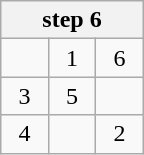<table class="wikitable" style="margin:0.5em auto;text-align:center;width:6em;height:6em;table-layout:fixed;">
<tr>
<th colspan="3">step 6</th>
</tr>
<tr>
<td></td>
<td>1</td>
<td>6</td>
</tr>
<tr>
<td>3</td>
<td>5</td>
<td></td>
</tr>
<tr>
<td>4</td>
<td></td>
<td>2</td>
</tr>
</table>
